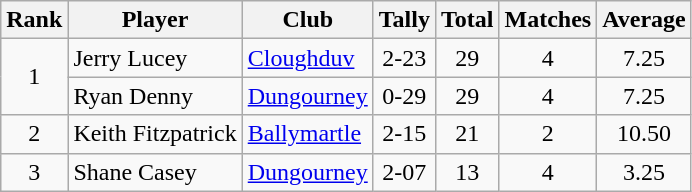<table class="wikitable">
<tr>
<th>Rank</th>
<th>Player</th>
<th>Club</th>
<th>Tally</th>
<th>Total</th>
<th>Matches</th>
<th>Average</th>
</tr>
<tr>
<td rowspan=2 align=center>1</td>
<td>Jerry Lucey</td>
<td><a href='#'>Cloughduv</a></td>
<td align=center>2-23</td>
<td align=center>29</td>
<td align=center>4</td>
<td align=center>7.25</td>
</tr>
<tr>
<td>Ryan Denny</td>
<td><a href='#'>Dungourney</a></td>
<td align=center>0-29</td>
<td align=center>29</td>
<td align=center>4</td>
<td align=center>7.25</td>
</tr>
<tr>
<td rowspan=1 align=center>2</td>
<td>Keith Fitzpatrick</td>
<td><a href='#'>Ballymartle</a></td>
<td align=center>2-15</td>
<td align=center>21</td>
<td align=center>2</td>
<td align=center>10.50</td>
</tr>
<tr>
<td rowspan=1 align=center>3</td>
<td>Shane Casey</td>
<td><a href='#'>Dungourney</a></td>
<td align=center>2-07</td>
<td align=center>13</td>
<td align=center>4</td>
<td align=center>3.25</td>
</tr>
</table>
